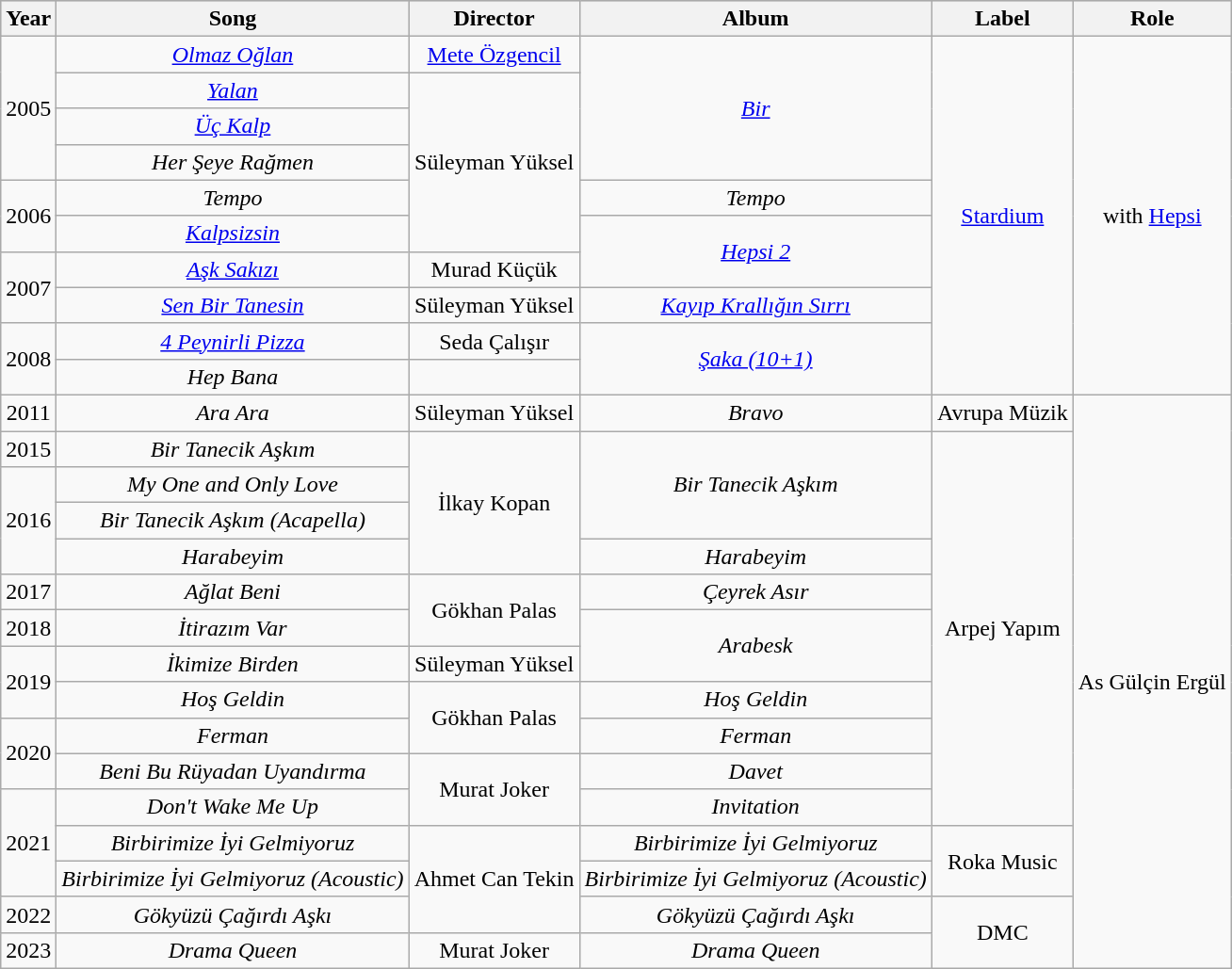<table class="wikitable" style="text-align:center;">
<tr bgcolor="#cccccc">
<th>Year</th>
<th>Song</th>
<th>Director</th>
<th>Album</th>
<th>Label</th>
<th>Role</th>
</tr>
<tr>
<td rowspan=4>2005</td>
<td><em><a href='#'>Olmaz Oğlan</a></em></td>
<td><a href='#'>Mete Özgencil</a></td>
<td rowspan=4><em><a href='#'>Bir</a></em></td>
<td rowspan=10><a href='#'>Stardium</a></td>
<td rowspan=10>with <a href='#'>Hepsi</a></td>
</tr>
<tr>
<td><em><a href='#'>Yalan</a></em></td>
<td rowspan=5>Süleyman Yüksel</td>
</tr>
<tr>
<td><em><a href='#'>Üç Kalp</a></em></td>
</tr>
<tr>
<td><em>Her Şeye Rağmen</em></td>
</tr>
<tr>
<td rowspan=2>2006</td>
<td><em>Tempo</em></td>
<td><em>Tempo</em></td>
</tr>
<tr>
<td><em><a href='#'>Kalpsizsin</a></em></td>
<td rowspan=2><em><a href='#'>Hepsi 2</a></em></td>
</tr>
<tr>
<td rowspan=2>2007</td>
<td><em><a href='#'>Aşk Sakızı</a></em></td>
<td>Murad Küçük</td>
</tr>
<tr>
<td><em><a href='#'>Sen Bir Tanesin</a></em></td>
<td>Süleyman Yüksel</td>
<td><em><a href='#'>Kayıp Krallığın Sırrı</a></em></td>
</tr>
<tr>
<td rowspan=2>2008</td>
<td><em><a href='#'>4 Peynirli Pizza</a></em></td>
<td>Seda Çalışır</td>
<td rowspan=2><em><a href='#'>Şaka (10+1)</a></em></td>
</tr>
<tr>
<td><em>Hep Bana</em></td>
<td></td>
</tr>
<tr>
<td>2011</td>
<td><em>Ara Ara</em></td>
<td>Süleyman Yüksel </td>
<td><em>Bravo</em></td>
<td>Avrupa Müzik</td>
<td rowspan="16">As Gülçin Ergül</td>
</tr>
<tr>
<td>2015</td>
<td><em>Bir Tanecik Aşkım</em></td>
<td rowspan="4">İlkay Kopan</td>
<td rowspan="3"><em>Bir Tanecik Aşkım</em></td>
<td rowspan="11">Arpej Yapım</td>
</tr>
<tr>
<td rowspan=3>2016</td>
<td><em>My One and Only Love</em></td>
</tr>
<tr>
<td><em>Bir Tanecik Aşkım (Acapella)</em></td>
</tr>
<tr>
<td><em>Harabeyim</em></td>
<td><em>Harabeyim</em></td>
</tr>
<tr>
<td>2017</td>
<td><em>Ağlat Beni</em></td>
<td rowspan="2">Gökhan Palas</td>
<td><em>Çeyrek Asır</em></td>
</tr>
<tr>
<td>2018</td>
<td><em>İtirazım Var</em></td>
<td rowspan="2"><em>Arabesk</em></td>
</tr>
<tr>
<td rowspan=2>2019</td>
<td><em>İkimize Birden</em></td>
<td>Süleyman Yüksel</td>
</tr>
<tr>
<td><em>Hoş Geldin</em></td>
<td rowspan=2>Gökhan Palas</td>
<td><em>Hoş Geldin</em></td>
</tr>
<tr>
<td rowspan=2>2020</td>
<td><em>Ferman</em></td>
<td><em>Ferman</em></td>
</tr>
<tr>
<td><em>Beni Bu Rüyadan Uyandırma</em></td>
<td rowspan=2>Murat Joker</td>
<td><em>Davet</em></td>
</tr>
<tr>
<td rowspan=3>2021</td>
<td><em>Don't Wake Me Up</em></td>
<td><em>Invitation</em></td>
</tr>
<tr>
<td><em>Birbirimize İyi Gelmiyoruz</em></td>
<td rowspan=3>Ahmet Can Tekin</td>
<td><em>Birbirimize İyi Gelmiyoruz</em></td>
<td rowspan=2>Roka Music</td>
</tr>
<tr>
<td><em>Birbirimize İyi Gelmiyoruz (Acoustic)</em></td>
<td><em>Birbirimize İyi Gelmiyoruz (Acoustic)</em></td>
</tr>
<tr>
<td rowspan=1>2022</td>
<td><em>Gökyüzü Çağırdı Aşkı</em></td>
<td><em>Gökyüzü Çağırdı Aşkı</em></td>
<td rowspan=2>DMC</td>
</tr>
<tr>
<td rowspan=1>2023</td>
<td><em>Drama Queen</em></td>
<td>Murat Joker</td>
<td><em>Drama Queen</em></td>
</tr>
</table>
